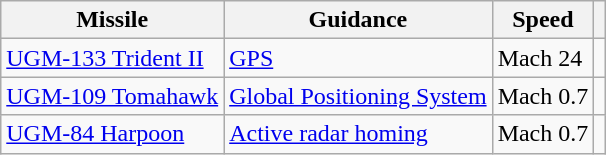<table class="wikitable">
<tr>
<th>Missile</th>
<th>Guidance</th>
<th>Speed</th>
<th></th>
</tr>
<tr>
<td><a href='#'>UGM-133 Trident II</a></td>
<td><a href='#'>GPS</a></td>
<td>Mach 24</td>
<td></td>
</tr>
<tr>
<td><a href='#'>UGM-109 Tomahawk</a></td>
<td><a href='#'>Global Positioning System</a></td>
<td>Mach 0.7</td>
<td></td>
</tr>
<tr>
<td><a href='#'>UGM-84 Harpoon</a></td>
<td><a href='#'>Active radar homing</a></td>
<td>Mach 0.7</td>
<td></td>
</tr>
</table>
